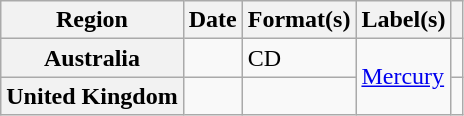<table class="wikitable plainrowheaders">
<tr>
<th scope="col">Region</th>
<th scope="col">Date</th>
<th scope="col">Format(s)</th>
<th scope="col">Label(s)</th>
<th scope="col"></th>
</tr>
<tr>
<th scope="row">Australia</th>
<td></td>
<td>CD</td>
<td rowspan="2"><a href='#'>Mercury</a></td>
<td></td>
</tr>
<tr>
<th scope="row">United Kingdom</th>
<td></td>
<td></td>
<td></td>
</tr>
</table>
